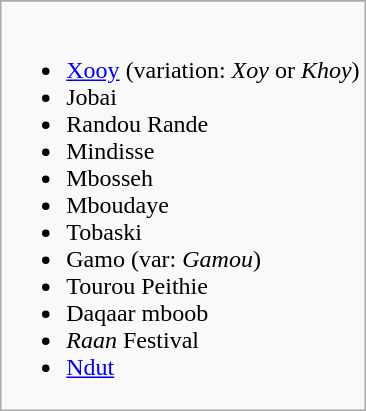<table class="wikitable">
<tr>
</tr>
<tr>
<td><br><ul><li><a href='#'>Xooy</a> (variation: <em>Xoy</em> or <em>Khoy</em>)</li><li>Jobai</li><li>Randou Rande</li><li>Mindisse</li><li>Mbosseh</li><li>Mboudaye</li><li>Tobaski</li><li>Gamo (var: <em>Gamou</em>)</li><li>Tourou Peithie</li><li>Daqaar mboob</li><li><em>Raan</em> Festival</li><li><a href='#'>Ndut</a></li></ul></td>
</tr>
</table>
